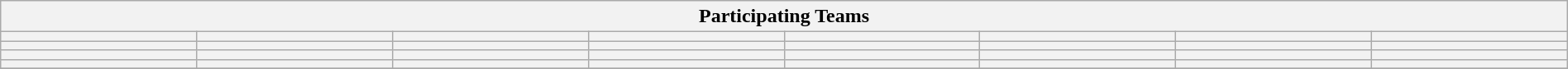<table class="wikitable" style="width:100%;">
<tr>
<th colspan=8><strong>Participating Teams</strong></th>
</tr>
<tr>
<th style="width:12%;"></th>
<th style="width:12%;"></th>
<th style="width:12%;"></th>
<th style="width:12%;"></th>
<th style="width:12%;"></th>
<th style="width:12%;"></th>
<th style="width:12%;"></th>
<th style="width:12%;"></th>
</tr>
<tr>
<th style="width:12%;"></th>
<th style="width:12%;"></th>
<th style="width:12%;"></th>
<th style="width:12%;"></th>
<th style="width:12%;"></th>
<th style="width:12%;"></th>
<th style="width:12%;"></th>
<th style="width:12%;"></th>
</tr>
<tr>
<th style="width:12%;"></th>
<th style="width:12%;"></th>
<th style="width:12%;"></th>
<th style="width:12%;"></th>
<th style="width:12%;"></th>
<th style="width:12%;"></th>
<th style="width:12%;"></th>
<th style="width:12%;"></th>
</tr>
<tr>
<th style="width:12%;"></th>
<th style="width:12%;"></th>
<th style="width:12%;"></th>
<th style="width:12%;"></th>
<th style="width:12%;"></th>
<th style="width:12%;"></th>
<th style="width:12%;"></th>
<th style="width:12%;"></th>
</tr>
<tr>
</tr>
</table>
